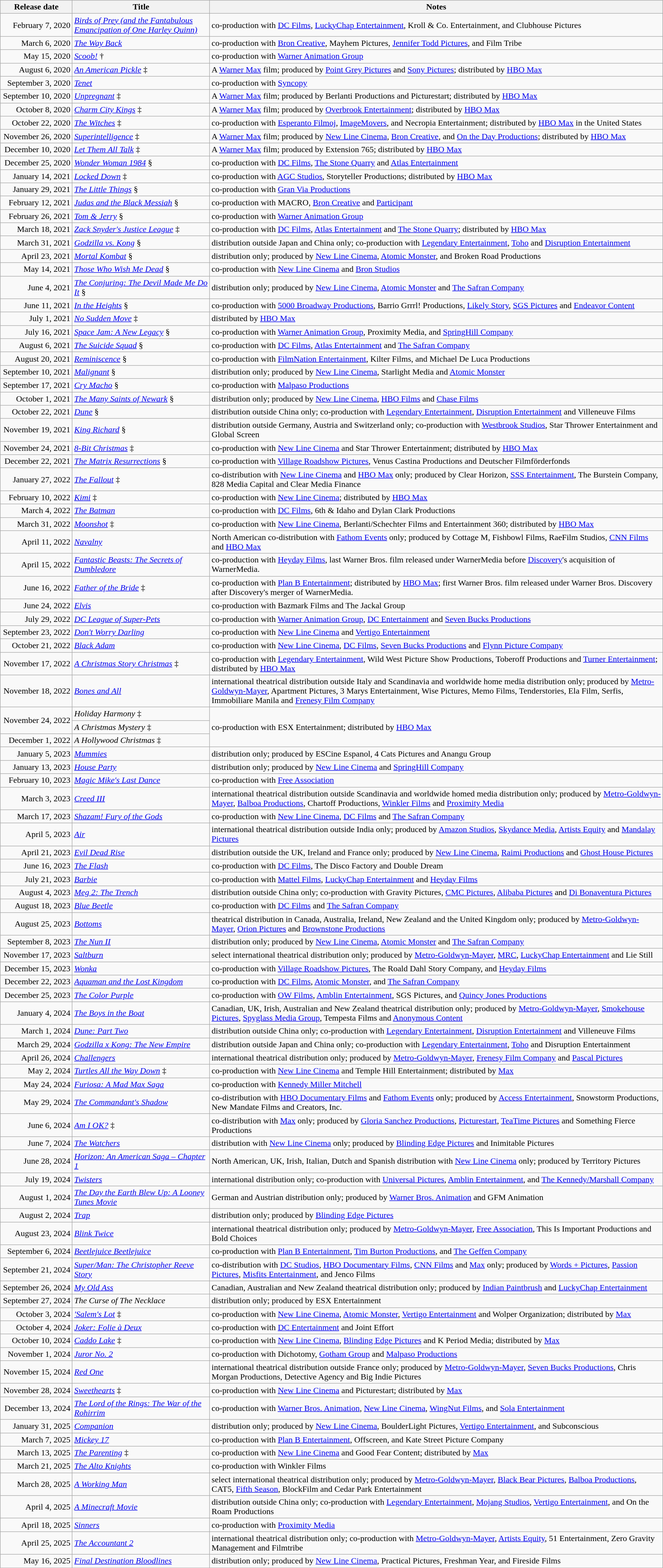<table class="wikitable sortable" style="width:100%;">
<tr>
<th scope="col" style="width:130px;">Release date</th>
<th>Title</th>
<th>Notes</th>
</tr>
<tr>
<td style="text-align:right;">February 7, 2020</td>
<td><em><a href='#'>Birds of Prey (and the Fantabulous Emancipation of One Harley Quinn)</a></em></td>
<td>co-production with <a href='#'>DC Films</a>, <a href='#'>LuckyChap Entertainment</a>, Kroll & Co. Entertainment, and Clubhouse Pictures</td>
</tr>
<tr>
<td style="text-align:right;">March 6, 2020</td>
<td><em><a href='#'>The Way Back</a></em></td>
<td>co-production with <a href='#'>Bron Creative</a>, Mayhem Pictures, <a href='#'>Jennifer Todd Pictures</a>, and Film Tribe</td>
</tr>
<tr>
<td style="text-align:right;">May 15, 2020</td>
<td><em><a href='#'>Scoob!</a></em> †</td>
<td>co-production with <a href='#'>Warner Animation Group</a></td>
</tr>
<tr>
<td style="text-align:right;">August 6, 2020</td>
<td><em><a href='#'>An American Pickle</a></em> ‡</td>
<td>A <a href='#'>Warner Max</a> film; produced by <a href='#'>Point Grey Pictures</a> and <a href='#'>Sony Pictures</a>; distributed by <a href='#'>HBO Max</a></td>
</tr>
<tr>
<td style="text-align:right;">September 3, 2020</td>
<td><em><a href='#'>Tenet</a></em></td>
<td>co-production with <a href='#'>Syncopy</a></td>
</tr>
<tr>
<td style="text-align:right;">September 10, 2020</td>
<td><em><a href='#'>Unpregnant</a></em> ‡</td>
<td>A <a href='#'>Warner Max</a> film; produced by Berlanti Productions and Picturestart; distributed by <a href='#'>HBO Max</a></td>
</tr>
<tr>
<td style="text-align:right;">October 8, 2020</td>
<td><em><a href='#'>Charm City Kings</a></em> ‡</td>
<td>A <a href='#'>Warner Max</a> film; produced by <a href='#'>Overbrook Entertainment</a>; distributed by <a href='#'>HBO Max</a></td>
</tr>
<tr>
<td style="text-align:right;">October 22, 2020</td>
<td><em><a href='#'>The Witches</a></em> ‡</td>
<td>co-production with <a href='#'>Esperanto Filmoj</a>, <a href='#'>ImageMovers</a>, and Necropia Entertainment; distributed by <a href='#'>HBO Max</a> in the United States</td>
</tr>
<tr>
<td style="text-align:right;">November 26, 2020</td>
<td><em><a href='#'>Superintelligence</a></em> ‡</td>
<td>A <a href='#'>Warner Max</a> film; produced by <a href='#'>New Line Cinema</a>, <a href='#'>Bron Creative</a>, and <a href='#'>On the Day Productions</a>; distributed by <a href='#'>HBO Max</a></td>
</tr>
<tr>
<td style="text-align:right;">December 10, 2020</td>
<td><em><a href='#'>Let Them All Talk</a></em> ‡</td>
<td>A <a href='#'>Warner Max</a> film; produced by Extension 765; distributed by <a href='#'>HBO Max</a></td>
</tr>
<tr>
<td style="text-align:right;">December 25, 2020</td>
<td><em><a href='#'>Wonder Woman 1984</a></em> §</td>
<td>co-production with <a href='#'>DC Films</a>, <a href='#'>The Stone Quarry</a> and <a href='#'>Atlas Entertainment</a></td>
</tr>
<tr>
<td style="text-align:right;">January 14, 2021</td>
<td><em><a href='#'>Locked Down</a></em> ‡</td>
<td>co-production with <a href='#'>AGC Studios</a>, Storyteller Productions; distributed by <a href='#'>HBO Max</a></td>
</tr>
<tr>
<td style="text-align:right;">January 29, 2021</td>
<td><em><a href='#'>The Little Things</a></em> §</td>
<td>co-production with <a href='#'>Gran Via Productions</a></td>
</tr>
<tr>
<td style="text-align:right;">February 12, 2021</td>
<td><em><a href='#'>Judas and the Black Messiah</a></em> §</td>
<td>co-production with MACRO, <a href='#'>Bron Creative</a> and <a href='#'>Participant</a></td>
</tr>
<tr>
<td style="text-align:right;">February 26, 2021</td>
<td><em><a href='#'>Tom & Jerry</a></em> §</td>
<td>co-production with <a href='#'>Warner Animation Group</a></td>
</tr>
<tr>
<td style="text-align:right;">March 18, 2021</td>
<td><em><a href='#'>Zack Snyder's Justice League</a></em> ‡</td>
<td>co-production with <a href='#'>DC Films</a>, <a href='#'>Atlas Entertainment</a> and <a href='#'>The Stone Quarry</a>; distributed by <a href='#'>HBO Max</a></td>
</tr>
<tr>
<td style="text-align:right;">March 31, 2021</td>
<td><em><a href='#'>Godzilla vs. Kong</a></em> §</td>
<td>distribution outside Japan and China only; co-production with <a href='#'>Legendary Entertainment</a>, <a href='#'>Toho</a> and <a href='#'>Disruption Entertainment</a></td>
</tr>
<tr>
<td style="text-align:right;">April 23, 2021</td>
<td><em><a href='#'>Mortal Kombat</a></em> §</td>
<td>distribution only; produced by <a href='#'>New Line Cinema</a>, <a href='#'>Atomic Monster</a>, and Broken Road Productions</td>
</tr>
<tr>
<td style="text-align:right;">May 14, 2021</td>
<td><em><a href='#'>Those Who Wish Me Dead</a></em> §</td>
<td>co-production with <a href='#'>New Line Cinema</a> and <a href='#'>Bron Studios</a></td>
</tr>
<tr>
<td style="text-align:right;">June 4, 2021</td>
<td><em><a href='#'>The Conjuring: The Devil Made Me Do It</a></em> §</td>
<td>distribution only; produced by <a href='#'>New Line Cinema</a>, <a href='#'>Atomic Monster</a> and <a href='#'>The Safran Company</a></td>
</tr>
<tr>
<td style="text-align:right;">June 11, 2021</td>
<td><em><a href='#'>In the Heights</a></em> §</td>
<td>co-production with <a href='#'>5000 Broadway Productions</a>, Barrio Grrrl! Productions, <a href='#'>Likely Story</a>, <a href='#'>SGS Pictures</a> and <a href='#'>Endeavor Content</a></td>
</tr>
<tr>
<td style="text-align:right;">July 1, 2021</td>
<td><em><a href='#'>No Sudden Move</a></em> ‡</td>
<td>distributed by <a href='#'>HBO Max</a></td>
</tr>
<tr>
<td style="text-align:right;">July 16, 2021</td>
<td><em><a href='#'>Space Jam: A New Legacy</a></em> §</td>
<td>co-production with <a href='#'>Warner Animation Group</a>, Proximity Media, and <a href='#'>SpringHill Company</a></td>
</tr>
<tr>
<td style="text-align:right;">August 6, 2021</td>
<td><em><a href='#'>The Suicide Squad</a></em> §</td>
<td>co-production with <a href='#'>DC Films</a>, <a href='#'>Atlas Entertainment</a> and <a href='#'>The Safran Company</a></td>
</tr>
<tr>
<td style="text-align:right;">August 20, 2021</td>
<td><em><a href='#'>Reminiscence</a></em> §</td>
<td>co-production with <a href='#'>FilmNation Entertainment</a>, Kilter Films, and Michael De Luca Productions</td>
</tr>
<tr>
<td style="text-align:right;">September 10, 2021</td>
<td><em><a href='#'>Malignant</a></em> §</td>
<td>distribution only; produced by <a href='#'>New Line Cinema</a>, Starlight Media and <a href='#'>Atomic Monster</a></td>
</tr>
<tr>
<td style="text-align:right;">September 17, 2021</td>
<td><em><a href='#'>Cry Macho</a></em> §</td>
<td>co-production with <a href='#'>Malpaso Productions</a></td>
</tr>
<tr>
<td style="text-align:right;">October 1, 2021</td>
<td><em><a href='#'>The Many Saints of Newark</a></em> §</td>
<td>distribution only; produced by <a href='#'>New Line Cinema</a>, <a href='#'>HBO Films</a> and <a href='#'>Chase Films</a></td>
</tr>
<tr>
<td style="text-align:right;">October 22, 2021</td>
<td><em><a href='#'>Dune</a></em> §</td>
<td>distribution outside China only; co-production with <a href='#'>Legendary Entertainment</a>, <a href='#'>Disruption Entertainment</a> and Villeneuve Films</td>
</tr>
<tr>
<td style="text-align:right;">November 19, 2021</td>
<td><em><a href='#'>King Richard</a></em> §</td>
<td>distribution outside Germany, Austria and Switzerland only; co-production with <a href='#'>Westbrook Studios</a>, Star Thrower Entertainment and Global Screen</td>
</tr>
<tr>
<td style="text-align:right;">November 24, 2021</td>
<td><em><a href='#'>8-Bit Christmas</a></em> ‡</td>
<td>co-production with <a href='#'>New Line Cinema</a> and Star Thrower Entertainment; distributed by <a href='#'>HBO Max</a></td>
</tr>
<tr>
<td style="text-align:right;">December 22, 2021</td>
<td><em><a href='#'>The Matrix Resurrections</a></em> §</td>
<td>co-production with <a href='#'>Village Roadshow Pictures</a>, Venus Castina Productions and Deutscher Filmförderfonds</td>
</tr>
<tr>
<td style="text-align:right;">January 27, 2022</td>
<td><em><a href='#'>The Fallout</a></em> ‡</td>
<td>co-distribution with <a href='#'>New Line Cinema</a> and <a href='#'>HBO Max</a> only; produced by Clear Horizon, <a href='#'>SSS Entertainment</a>, The Burstein Company, 828 Media Capital and Clear Media Finance</td>
</tr>
<tr>
<td style="text-align:right;">February 10, 2022</td>
<td><em><a href='#'>Kimi</a></em> ‡</td>
<td>co-production with <a href='#'>New Line Cinema</a>; distributed by <a href='#'>HBO Max</a></td>
</tr>
<tr>
<td style="text-align:right;">March 4, 2022</td>
<td><em><a href='#'>The Batman</a></em></td>
<td>co-production with <a href='#'>DC Films</a>, 6th & Idaho and Dylan Clark Productions</td>
</tr>
<tr>
<td style="text-align:right;">March 31, 2022</td>
<td><em><a href='#'>Moonshot</a></em> ‡</td>
<td>co-production with <a href='#'>New Line Cinema</a>, Berlanti/Schechter Films and Entertainment 360; distributed by <a href='#'>HBO Max</a></td>
</tr>
<tr>
<td style="text-align:right;">April 11, 2022</td>
<td><em><a href='#'>Navalny</a></em></td>
<td>North American co-distribution with <a href='#'>Fathom Events</a> only; produced by Cottage M, Fishbowl Films, RaeFilm Studios, <a href='#'>CNN Films</a> and <a href='#'>HBO Max</a></td>
</tr>
<tr>
<td style="text-align:right;">April 15, 2022</td>
<td><em><a href='#'>Fantastic Beasts: The Secrets of Dumbledore</a></em></td>
<td>co-production with <a href='#'>Heyday Films</a>, last Warner Bros. film released under WarnerMedia before <a href='#'>Discovery</a>'s acquisition of WarnerMedia.</td>
</tr>
<tr>
<td style="text-align:right;">June 16, 2022</td>
<td><em><a href='#'>Father of the Bride</a></em> ‡</td>
<td>co-production with <a href='#'>Plan B Entertainment</a>; distributed by <a href='#'>HBO Max</a>; first Warner Bros. film released under Warner Bros. Discovery after Discovery's merger of WarnerMedia.</td>
</tr>
<tr>
<td style="text-align:right;">June 24, 2022</td>
<td><em><a href='#'>Elvis</a></em></td>
<td>co-production with Bazmark Films and The Jackal Group</td>
</tr>
<tr>
<td style="text-align:right;">July 29, 2022</td>
<td><em><a href='#'>DC League of Super-Pets</a></em></td>
<td>co-production with <a href='#'>Warner Animation Group</a>, <a href='#'>DC Entertainment</a> and <a href='#'>Seven Bucks Productions</a></td>
</tr>
<tr>
<td style="text-align:right;">September 23, 2022</td>
<td><em><a href='#'>Don't Worry Darling</a></em></td>
<td>co-production with <a href='#'>New Line Cinema</a> and <a href='#'>Vertigo Entertainment</a></td>
</tr>
<tr>
<td style="text-align:right;">October 21, 2022</td>
<td><em><a href='#'>Black Adam</a></em></td>
<td>co-production with <a href='#'>New Line Cinema</a>, <a href='#'>DC Films</a>, <a href='#'>Seven Bucks Productions</a> and <a href='#'>Flynn Picture Company</a></td>
</tr>
<tr>
<td style="text-align:right;">November 17, 2022</td>
<td><em><a href='#'>A Christmas Story Christmas</a></em> ‡</td>
<td>co-production with <a href='#'>Legendary Entertainment</a>, Wild West Picture Show Productions, Toberoff Productions and <a href='#'>Turner Entertainment</a>; distributed by <a href='#'>HBO Max</a></td>
</tr>
<tr>
<td style="text-align:right;">November 18, 2022</td>
<td><em><a href='#'>Bones and All</a></em></td>
<td>international theatrical distribution outside Italy and Scandinavia and worldwide home media distribution only; produced by <a href='#'>Metro-Goldwyn-Mayer</a>, Apartment Pictures, 3 Marys Entertainment, Wise Pictures, Memo Films, Tenderstories, Ela Film, Serfis, Immobiliare Manila and <a href='#'>Frenesy Film Company</a></td>
</tr>
<tr>
<td rowspan="2" style="text-align:right;">November 24, 2022</td>
<td><em>Holiday Harmony</em> ‡</td>
<td rowspan="3">co-production with ESX Entertainment; distributed by <a href='#'>HBO Max</a></td>
</tr>
<tr>
<td><em>A Christmas Mystery</em> ‡</td>
</tr>
<tr>
<td style="text-align:right;">December 1, 2022</td>
<td><em>A Hollywood Christmas</em> ‡</td>
</tr>
<tr>
<td style="text-align:right;">January 5, 2023</td>
<td><em><a href='#'>Mummies</a></em></td>
<td>distribution only; produced by ESCine Espanol, 4 Cats Pictures and Anangu Group</td>
</tr>
<tr>
<td style="text-align:right;">January 13, 2023</td>
<td><em><a href='#'>House Party</a></em></td>
<td>distribution only; produced by <a href='#'>New Line Cinema</a> and <a href='#'>SpringHill Company</a></td>
</tr>
<tr>
<td style="text-align:right;">February 10, 2023</td>
<td><em><a href='#'>Magic Mike's Last Dance</a></em></td>
<td>co-production with <a href='#'>Free Association</a></td>
</tr>
<tr>
<td style="text-align:right;">March 3, 2023</td>
<td><em><a href='#'>Creed III</a></em></td>
<td>international theatrical distribution outside Scandinavia and worldwide homed media distribution only; produced by <a href='#'>Metro-Goldwyn-Mayer</a>, <a href='#'>Balboa Productions</a>, Chartoff Productions, <a href='#'>Winkler Films</a> and <a href='#'>Proximity Media</a></td>
</tr>
<tr>
<td style="text-align:right;">March 17, 2023</td>
<td><em><a href='#'>Shazam! Fury of the Gods</a></em></td>
<td>co-production with <a href='#'>New Line Cinema</a>, <a href='#'>DC Films</a> and <a href='#'>The Safran Company</a></td>
</tr>
<tr>
<td style="text-align:right;">April 5, 2023</td>
<td><em><a href='#'>Air</a></em></td>
<td>international theatrical distribution outside India only; produced by <a href='#'>Amazon Studios</a>, <a href='#'>Skydance Media</a>, <a href='#'>Artists Equity</a> and <a href='#'>Mandalay Pictures</a></td>
</tr>
<tr>
<td style="text-align:right;">April 21, 2023</td>
<td><em><a href='#'>Evil Dead Rise</a></em></td>
<td>distribution outside the UK, Ireland and France only; produced by <a href='#'>New Line Cinema</a>, <a href='#'>Raimi Productions</a> and <a href='#'>Ghost House Pictures</a></td>
</tr>
<tr>
<td style="text-align:right;">June 16, 2023</td>
<td><em><a href='#'>The Flash</a></em></td>
<td>co-production with <a href='#'>DC Films</a>, The Disco Factory and Double Dream</td>
</tr>
<tr>
<td style="text-align:right;">July 21, 2023</td>
<td><em><a href='#'>Barbie</a></em></td>
<td>co-production with <a href='#'>Mattel Films</a>, <a href='#'>LuckyChap Entertainment</a> and <a href='#'>Heyday Films</a></td>
</tr>
<tr>
<td style="text-align:right;">August 4, 2023</td>
<td><em><a href='#'>Meg 2: The Trench</a></em></td>
<td>distribution outside China only; co-production with Gravity Pictures, <a href='#'>CMC Pictures</a>, <a href='#'>Alibaba Pictures</a> and <a href='#'>Di Bonaventura Pictures</a></td>
</tr>
<tr>
<td style="text-align:right;">August 18, 2023</td>
<td><em><a href='#'>Blue Beetle</a></em></td>
<td>co-production with <a href='#'>DC Films</a> and <a href='#'>The Safran Company</a></td>
</tr>
<tr>
<td style="text-align:right;">August 25, 2023</td>
<td><em><a href='#'>Bottoms</a></em></td>
<td>theatrical distribution in Canada, Australia, Ireland, New Zealand and the United Kingdom only; produced by <a href='#'>Metro-Goldwyn-Mayer</a>, <a href='#'>Orion Pictures</a> and <a href='#'>Brownstone Productions</a></td>
</tr>
<tr>
<td style="text-align:right;">September 8, 2023</td>
<td><em><a href='#'>The Nun II</a></em></td>
<td>distribution only; produced by <a href='#'>New Line Cinema</a>, <a href='#'>Atomic Monster</a> and <a href='#'>The Safran Company</a></td>
</tr>
<tr>
<td style="text-align:right;">November 17, 2023</td>
<td><em><a href='#'>Saltburn</a></em></td>
<td>select international theatrical distribution only; produced by <a href='#'>Metro-Goldwyn-Mayer</a>, <a href='#'>MRC</a>, <a href='#'>LuckyChap Entertainment</a> and Lie Still</td>
</tr>
<tr>
<td style="text-align:right;">December 15, 2023</td>
<td><em><a href='#'>Wonka</a></em></td>
<td>co-production with <a href='#'>Village Roadshow Pictures</a>, The Roald Dahl Story Company, and <a href='#'>Heyday Films</a></td>
</tr>
<tr>
<td style="text-align:right;">December 22, 2023</td>
<td><em><a href='#'>Aquaman and the Lost Kingdom</a></em></td>
<td>co-production with <a href='#'>DC Films</a>, <a href='#'>Atomic Monster</a>, and <a href='#'>The Safran Company</a></td>
</tr>
<tr>
<td style="text-align:right;">December 25, 2023</td>
<td><em><a href='#'>The Color Purple</a></em></td>
<td>co-production with <a href='#'>OW Films</a>, <a href='#'>Amblin Entertainment</a>, SGS Pictures, and <a href='#'>Quincy Jones Productions</a></td>
</tr>
<tr>
<td style="text-align:right;">January 4, 2024</td>
<td><em><a href='#'>The Boys in the Boat</a></em></td>
<td>Canadian, UK, Irish, Australian and New Zealand theatrical distribution only; produced by <a href='#'>Metro-Goldwyn-Mayer</a>, <a href='#'>Smokehouse Pictures</a>, <a href='#'>Spyglass Media Group</a>, Tempesta Films and <a href='#'>Anonymous Content</a></td>
</tr>
<tr>
<td style="text-align:right;">March 1, 2024</td>
<td><em><a href='#'>Dune: Part Two</a></em></td>
<td>distribution outside China only; co-production with <a href='#'>Legendary Entertainment</a>, <a href='#'>Disruption Entertainment</a> and Villeneuve Films</td>
</tr>
<tr>
<td style="text-align:right;">March 29, 2024</td>
<td><em><a href='#'>Godzilla x Kong: The New Empire</a></em></td>
<td>distribution outside Japan and China only; co-production with <a href='#'>Legendary Entertainment</a>, <a href='#'>Toho</a> and Disruption Entertainment</td>
</tr>
<tr>
<td style="text-align:right;">April 26, 2024</td>
<td><em><a href='#'>Challengers</a></em></td>
<td>international theatrical distribution only; produced by <a href='#'>Metro-Goldwyn-Mayer</a>, <a href='#'>Frenesy Film Company</a> and <a href='#'>Pascal Pictures</a></td>
</tr>
<tr>
<td style="text-align:right;">May 2, 2024</td>
<td><em><a href='#'>Turtles All the Way Down</a></em> ‡</td>
<td>co-production with <a href='#'>New Line Cinema</a> and Temple Hill Entertainment; distributed by <a href='#'>Max</a></td>
</tr>
<tr>
<td style="text-align:right;">May 24, 2024</td>
<td><em><a href='#'>Furiosa: A Mad Max Saga</a></em></td>
<td>co-production with <a href='#'>Kennedy Miller Mitchell</a></td>
</tr>
<tr>
<td style="text-align:right;">May 29, 2024</td>
<td><em><a href='#'>The Commandant's Shadow</a></em></td>
<td>co-distribution with <a href='#'>HBO Documentary Films</a> and <a href='#'>Fathom Events</a> only; produced by <a href='#'>Access Entertainment</a>, Snowstorm Productions, New Mandate Films and Creators, Inc.</td>
</tr>
<tr>
<td style="text-align:right;">June 6, 2024</td>
<td><em><a href='#'>Am I OK?</a></em> ‡</td>
<td>co-distribution with <a href='#'>Max</a> only; produced by <a href='#'>Gloria Sanchez Productions</a>, <a href='#'>Picturestart</a>, <a href='#'>TeaTime Pictures</a> and Something Fierce Productions</td>
</tr>
<tr>
<td style="text-align:right;">June 7, 2024</td>
<td><em><a href='#'>The Watchers</a></em></td>
<td>distribution with <a href='#'>New Line Cinema</a> only; produced by <a href='#'>Blinding Edge Pictures</a> and Inimitable Pictures</td>
</tr>
<tr>
<td style="text-align:right;">June 28, 2024</td>
<td><em><a href='#'>Horizon: An American Saga – Chapter 1</a></em></td>
<td>North American, UK, Irish, Italian, Dutch and Spanish distribution with <a href='#'>New Line Cinema</a> only; produced by Territory Pictures</td>
</tr>
<tr>
<td style="text-align:right;">July 19, 2024</td>
<td><em><a href='#'>Twisters</a></em></td>
<td>international distribution only; co-production with <a href='#'>Universal Pictures</a>, <a href='#'>Amblin Entertainment</a>, and <a href='#'>The Kennedy/Marshall Company</a></td>
</tr>
<tr>
<td style="text-align:right;">August 1, 2024</td>
<td><em><a href='#'>The Day the Earth Blew Up: A Looney Tunes Movie</a></em></td>
<td>German and Austrian distribution only; produced by <a href='#'>Warner Bros. Animation</a> and GFM Animation</td>
</tr>
<tr>
<td style="text-align:right;">August 2, 2024</td>
<td><em><a href='#'>Trap</a></em></td>
<td>distribution only; produced by <a href='#'>Blinding Edge Pictures</a></td>
</tr>
<tr>
<td style="text-align:right;">August 23, 2024</td>
<td><em><a href='#'>Blink Twice</a></em></td>
<td>international theatrical distribution only; produced by <a href='#'>Metro-Goldwyn-Mayer</a>, <a href='#'>Free Association</a>, This Is Important Productions and Bold Choices</td>
</tr>
<tr>
<td style="text-align:right;">September 6, 2024</td>
<td><em><a href='#'>Beetlejuice Beetlejuice</a></em></td>
<td>co-production with <a href='#'>Plan B Entertainment</a>, <a href='#'>Tim Burton Productions</a>, and <a href='#'>The Geffen Company</a></td>
</tr>
<tr>
<td style="text-align:right;">September 21, 2024</td>
<td><em><a href='#'>Super/Man: The Christopher Reeve Story</a></em></td>
<td>co-distribution with <a href='#'>DC Studios</a>, <a href='#'>HBO Documentary Films</a>, <a href='#'>CNN Films</a> and <a href='#'>Max</a> only; produced by <a href='#'>Words + Pictures</a>, <a href='#'>Passion Pictures</a>, <a href='#'>Misfits Entertainment</a>, and Jenco Films</td>
</tr>
<tr>
<td style="text-align:right;">September 26, 2024</td>
<td><em><a href='#'>My Old Ass</a></em></td>
<td>Canadian, Australian and New Zealand theatrical distribution only; produced by <a href='#'>Indian Paintbrush</a> and <a href='#'>LuckyChap Entertainment</a></td>
</tr>
<tr>
<td style="text-align:right;">September 27, 2024</td>
<td><em>The Curse of The Necklace</em></td>
<td>distribution only; produced by ESX Entertainment</td>
</tr>
<tr>
<td style="text-align:right;">October 3, 2024</td>
<td><em><a href='#'>'Salem's Lot</a></em> ‡</td>
<td>co-production with <a href='#'>New Line Cinema</a>, <a href='#'>Atomic Monster</a>, <a href='#'>Vertigo Entertainment</a> and Wolper Organization; distributed by <a href='#'>Max</a></td>
</tr>
<tr>
<td style="text-align:right;">October 4, 2024</td>
<td><em><a href='#'>Joker: Folie à Deux</a></em></td>
<td>co-production with <a href='#'>DC Entertainment</a> and Joint Effort</td>
</tr>
<tr>
<td style="text-align:right;">October 10, 2024</td>
<td><em><a href='#'>Caddo Lake</a></em> ‡</td>
<td>co-production with <a href='#'>New Line Cinema</a>, <a href='#'>Blinding Edge Pictures</a> and K Period Media; distributed by <a href='#'>Max</a></td>
</tr>
<tr>
<td style="text-align:right;">November 1, 2024</td>
<td><em><a href='#'>Juror No. 2</a></em></td>
<td>co-production with Dichotomy, <a href='#'>Gotham Group</a> and <a href='#'>Malpaso Productions</a></td>
</tr>
<tr>
<td style="text-align:right;">November 15, 2024</td>
<td><em><a href='#'>Red One</a></em></td>
<td>international theatrical distribution outside France only; produced by <a href='#'>Metro-Goldwyn-Mayer</a>, <a href='#'>Seven Bucks Productions</a>, Chris Morgan Productions, Detective Agency and Big Indie Pictures</td>
</tr>
<tr>
<td style="text-align:right;">November 28, 2024</td>
<td><em><a href='#'>Sweethearts</a></em> ‡</td>
<td>co-production with <a href='#'>New Line Cinema</a> and Picturestart; distributed by <a href='#'>Max</a></td>
</tr>
<tr>
<td style="text-align:right;">December 13, 2024</td>
<td><em><a href='#'>The Lord of the Rings: The War of the Rohirrim</a></em></td>
<td>co-production with <a href='#'>Warner Bros. Animation</a>, <a href='#'>New Line Cinema</a>, <a href='#'>WingNut Films</a>, and <a href='#'>Sola Entertainment</a></td>
</tr>
<tr>
<td style="text-align:right;">January 31, 2025</td>
<td><em><a href='#'>Companion</a></em></td>
<td>distribution only; produced by <a href='#'>New Line Cinema</a>, BoulderLight Pictures, <a href='#'>Vertigo Entertainment</a>, and Subconscious</td>
</tr>
<tr>
<td style="text-align:right;">March 7, 2025</td>
<td><em><a href='#'>Mickey 17</a></em></td>
<td>co-production with <a href='#'>Plan B Entertainment</a>, Offscreen, and Kate Street Picture Company</td>
</tr>
<tr>
<td style="text-align:right;">March 13, 2025</td>
<td><em><a href='#'>The Parenting</a></em> ‡</td>
<td>co-production with <a href='#'>New Line Cinema</a> and Good Fear Content; distributed by <a href='#'>Max</a></td>
</tr>
<tr>
<td style="text-align:right;">March 21, 2025</td>
<td><em><a href='#'>The Alto Knights</a></em></td>
<td>co-production with Winkler Films</td>
</tr>
<tr>
<td style="text-align:right;">March 28, 2025</td>
<td><em><a href='#'>A Working Man</a></em></td>
<td>select international theatrical distribution only; produced by <a href='#'>Metro-Goldwyn-Mayer</a>, <a href='#'>Black Bear Pictures</a>, <a href='#'>Balboa Productions</a>, CAT5, <a href='#'>Fifth Season</a>, BlockFilm and Cedar Park Entertainment</td>
</tr>
<tr>
<td style="text-align:right;">April 4, 2025</td>
<td><em><a href='#'>A Minecraft Movie</a></em></td>
<td>distribution outside China only; co-production with <a href='#'>Legendary Entertainment</a>, <a href='#'>Mojang Studios</a>, <a href='#'>Vertigo Entertainment</a>, and On the Roam Productions</td>
</tr>
<tr>
<td style="text-align:right;">April 18, 2025</td>
<td><em><a href='#'>Sinners</a></em></td>
<td>co-production with <a href='#'>Proximity Media</a></td>
</tr>
<tr>
<td align="right">April 25, 2025</td>
<td><em><a href='#'>The Accountant 2</a></em></td>
<td>international theatrical distribution only; co-production with <a href='#'>Metro-Goldwyn-Mayer</a>, <a href='#'>Artists Equity</a>, 51 Entertainment, Zero Gravity Management and Filmtribe</td>
</tr>
<tr>
<td style="text-align:right;">May 16, 2025</td>
<td><em><a href='#'>Final Destination Bloodlines</a></em></td>
<td>distribution only; produced by <a href='#'>New Line Cinema</a>, Practical Pictures, Freshman Year, and Fireside Films</td>
</tr>
</table>
